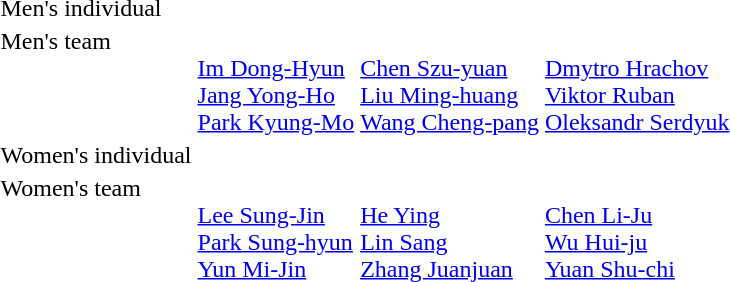<table>
<tr>
<td>Men's individual<br></td>
<td></td>
<td></td>
<td></td>
</tr>
<tr valign="top">
<td>Men's team<br></td>
<td><br><a href='#'>Im Dong-Hyun</a><br><a href='#'>Jang Yong-Ho</a><br><a href='#'>Park Kyung-Mo</a></td>
<td><br><a href='#'>Chen Szu-yuan</a><br><a href='#'>Liu Ming-huang</a><br><a href='#'>Wang Cheng-pang</a></td>
<td><br><a href='#'>Dmytro Hrachov</a><br><a href='#'>Viktor Ruban</a><br><a href='#'>Oleksandr Serdyuk</a></td>
</tr>
<tr>
<td>Women's individual<br></td>
<td></td>
<td></td>
<td></td>
</tr>
<tr valign="top">
<td>Women's team<br></td>
<td><br><a href='#'>Lee Sung-Jin</a> <br> <a href='#'>Park Sung-hyun</a> <br> <a href='#'>Yun Mi-Jin</a></td>
<td><br><a href='#'>He Ying</a> <br> <a href='#'>Lin Sang</a> <br> <a href='#'>Zhang Juanjuan</a></td>
<td><br><a href='#'>Chen Li-Ju</a> <br> <a href='#'>Wu Hui-ju</a> <br> <a href='#'>Yuan Shu-chi</a></td>
</tr>
</table>
